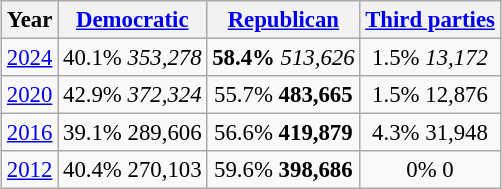<table class="wikitable" style="float:center; margin:1em; font-size:95%;">
<tr>
<th>Year</th>
<th><a href='#'>Democratic</a></th>
<th><a href='#'>Republican</a></th>
<th><a href='#'>Third parties</a></th>
</tr>
<tr>
<td align="center" ><a href='#'>2024</a></td>
<td align="center" >40.1% <em>353,278</em></td>
<td align="center" ><strong>58.4%</strong> <em>513,626</em></td>
<td align="center" >1.5% <em>13,172</em></td>
</tr>
<tr>
<td align="center" ><a href='#'>2020</a></td>
<td align="center" >42.9% <em>372,324<strong></td>
<td align="center" ></strong>55.7%<strong> </em>483,665<em></td>
<td align="center" >1.5% </em>12,876<em></td>
</tr>
<tr>
<td align="center" ><a href='#'>2016</a></td>
<td align="center" >39.1% </em>289,606<em></td>
<td align="center" ></strong>56.6%<strong> </em>419,879<em></td>
<td align="center" >4.3% </em>31,948<em></td>
</tr>
<tr>
<td align="center" ><a href='#'>2012</a></td>
<td align="center" >40.4% </em>270,103<em></td>
<td align="center" ></strong>59.6%<strong> </em>398,686<em></td>
<td align="center" >0% </em>0<em></td>
</tr>
</table>
